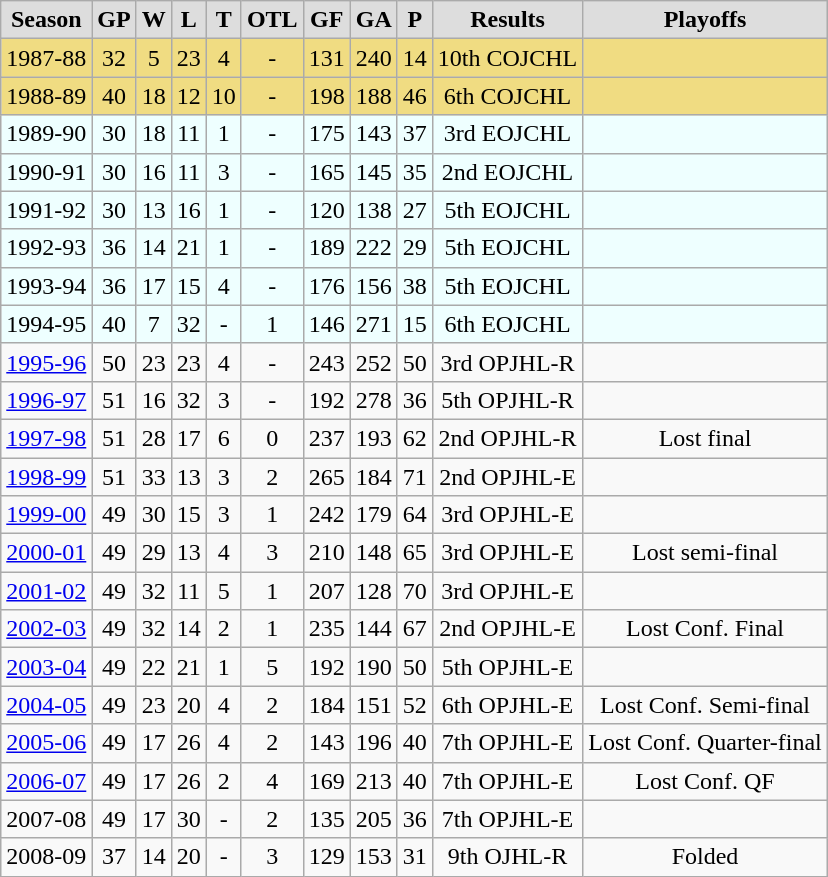<table class="wikitable">
<tr align="center"  bgcolor="#dddddd">
<td><strong>Season</strong></td>
<td><strong>GP</strong></td>
<td><strong>W</strong></td>
<td><strong>L</strong></td>
<td><strong>T</strong></td>
<td><strong>OTL</strong></td>
<td><strong>GF</strong></td>
<td><strong>GA</strong></td>
<td><strong>P</strong></td>
<td><strong>Results</strong></td>
<td><strong>Playoffs</strong></td>
</tr>
<tr align="center"  bgcolor="#F0DC82">
<td>1987-88</td>
<td>32</td>
<td>5</td>
<td>23</td>
<td>4</td>
<td>-</td>
<td>131</td>
<td>240</td>
<td>14</td>
<td>10th COJCHL</td>
<td></td>
</tr>
<tr align="center"  bgcolor="#F0DC82">
<td>1988-89</td>
<td>40</td>
<td>18</td>
<td>12</td>
<td>10</td>
<td>-</td>
<td>198</td>
<td>188</td>
<td>46</td>
<td>6th COJCHL</td>
<td></td>
</tr>
<tr bgcolor="#EEFFFF" align="center">
<td>1989-90</td>
<td>30</td>
<td>18</td>
<td>11</td>
<td>1</td>
<td>-</td>
<td>175</td>
<td>143</td>
<td>37</td>
<td>3rd EOJCHL</td>
<td></td>
</tr>
<tr bgcolor="#EEFFFF" align="center">
<td>1990-91</td>
<td>30</td>
<td>16</td>
<td>11</td>
<td>3</td>
<td>-</td>
<td>165</td>
<td>145</td>
<td>35</td>
<td>2nd EOJCHL</td>
<td></td>
</tr>
<tr bgcolor="#EEFFFF" align="center">
<td>1991-92</td>
<td>30</td>
<td>13</td>
<td>16</td>
<td>1</td>
<td>-</td>
<td>120</td>
<td>138</td>
<td>27</td>
<td>5th EOJCHL</td>
<td></td>
</tr>
<tr bgcolor="#EEFFFF" align="center">
<td>1992-93</td>
<td>36</td>
<td>14</td>
<td>21</td>
<td>1</td>
<td>-</td>
<td>189</td>
<td>222</td>
<td>29</td>
<td>5th EOJCHL</td>
<td></td>
</tr>
<tr bgcolor="#EEFFFF" align="center">
<td>1993-94</td>
<td>36</td>
<td>17</td>
<td>15</td>
<td>4</td>
<td>-</td>
<td>176</td>
<td>156</td>
<td>38</td>
<td>5th EOJCHL</td>
<td></td>
</tr>
<tr bgcolor="#EEFFFF" align="center">
<td>1994-95</td>
<td>40</td>
<td>7</td>
<td>32</td>
<td>-</td>
<td>1</td>
<td>146</td>
<td>271</td>
<td>15</td>
<td>6th EOJCHL</td>
<td></td>
</tr>
<tr align="center">
<td><a href='#'>1995-96</a></td>
<td>50</td>
<td>23</td>
<td>23</td>
<td>4</td>
<td>-</td>
<td>243</td>
<td>252</td>
<td>50</td>
<td>3rd OPJHL-R</td>
<td></td>
</tr>
<tr align="center">
<td><a href='#'>1996-97</a></td>
<td>51</td>
<td>16</td>
<td>32</td>
<td>3</td>
<td>-</td>
<td>192</td>
<td>278</td>
<td>36</td>
<td>5th OPJHL-R</td>
<td></td>
</tr>
<tr align="center">
<td><a href='#'>1997-98</a></td>
<td>51</td>
<td>28</td>
<td>17</td>
<td>6</td>
<td>0</td>
<td>237</td>
<td>193</td>
<td>62</td>
<td>2nd OPJHL-R</td>
<td>Lost final</td>
</tr>
<tr align="center">
<td><a href='#'>1998-99</a></td>
<td>51</td>
<td>33</td>
<td>13</td>
<td>3</td>
<td>2</td>
<td>265</td>
<td>184</td>
<td>71</td>
<td>2nd OPJHL-E</td>
<td></td>
</tr>
<tr align="center">
<td><a href='#'>1999-00</a></td>
<td>49</td>
<td>30</td>
<td>15</td>
<td>3</td>
<td>1</td>
<td>242</td>
<td>179</td>
<td>64</td>
<td>3rd OPJHL-E</td>
<td></td>
</tr>
<tr align="center">
<td><a href='#'>2000-01</a></td>
<td>49</td>
<td>29</td>
<td>13</td>
<td>4</td>
<td>3</td>
<td>210</td>
<td>148</td>
<td>65</td>
<td>3rd OPJHL-E</td>
<td>Lost semi-final</td>
</tr>
<tr align="center">
<td><a href='#'>2001-02</a></td>
<td>49</td>
<td>32</td>
<td>11</td>
<td>5</td>
<td>1</td>
<td>207</td>
<td>128</td>
<td>70</td>
<td>3rd OPJHL-E</td>
<td></td>
</tr>
<tr align="center">
<td><a href='#'>2002-03</a></td>
<td>49</td>
<td>32</td>
<td>14</td>
<td>2</td>
<td>1</td>
<td>235</td>
<td>144</td>
<td>67</td>
<td>2nd OPJHL-E</td>
<td>Lost Conf. Final</td>
</tr>
<tr align="center">
<td><a href='#'>2003-04</a></td>
<td>49</td>
<td>22</td>
<td>21</td>
<td>1</td>
<td>5</td>
<td>192</td>
<td>190</td>
<td>50</td>
<td>5th OPJHL-E</td>
<td></td>
</tr>
<tr align="center">
<td><a href='#'>2004-05</a></td>
<td>49</td>
<td>23</td>
<td>20</td>
<td>4</td>
<td>2</td>
<td>184</td>
<td>151</td>
<td>52</td>
<td>6th OPJHL-E</td>
<td>Lost Conf. Semi-final</td>
</tr>
<tr align="center">
<td><a href='#'>2005-06</a></td>
<td>49</td>
<td>17</td>
<td>26</td>
<td>4</td>
<td>2</td>
<td>143</td>
<td>196</td>
<td>40</td>
<td>7th OPJHL-E</td>
<td>Lost Conf. Quarter-final</td>
</tr>
<tr align="center">
<td><a href='#'>2006-07</a></td>
<td>49</td>
<td>17</td>
<td>26</td>
<td>2</td>
<td>4</td>
<td>169</td>
<td>213</td>
<td>40</td>
<td>7th OPJHL-E</td>
<td>Lost Conf. QF</td>
</tr>
<tr align="center">
<td>2007-08</td>
<td>49</td>
<td>17</td>
<td>30</td>
<td>-</td>
<td>2</td>
<td>135</td>
<td>205</td>
<td>36</td>
<td>7th OPJHL-E</td>
<td></td>
</tr>
<tr align="center">
<td>2008-09</td>
<td>37</td>
<td>14</td>
<td>20</td>
<td>-</td>
<td>3</td>
<td>129</td>
<td>153</td>
<td>31</td>
<td>9th OJHL-R</td>
<td>Folded</td>
</tr>
</table>
